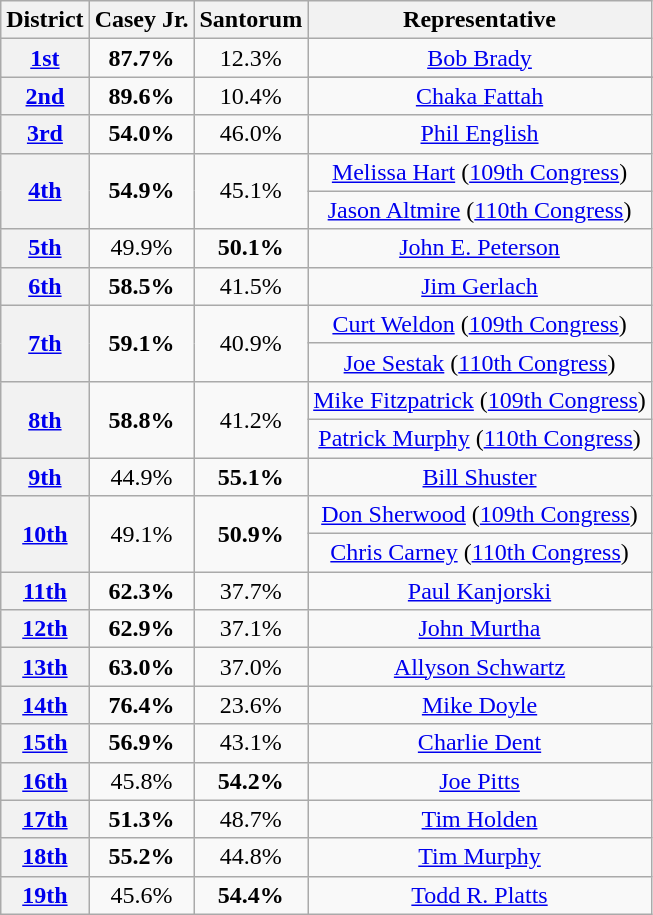<table class=wikitable>
<tr>
<th>District</th>
<th>Casey Jr.</th>
<th>Santorum</th>
<th>Representative</th>
</tr>
<tr align=center>
<th><a href='#'>1st</a></th>
<td><strong>87.7%</strong></td>
<td>12.3%</td>
<td><a href='#'>Bob Brady</a></td>
</tr>
<tr align=center>
<th rowspan=2 ><a href='#'>2nd</a></th>
<td rowspan=2><strong>89.6%</strong></td>
<td rowspan=2>10.4%</td>
</tr>
<tr align=center>
<td><a href='#'>Chaka Fattah</a></td>
</tr>
<tr align=center>
<th><a href='#'>3rd</a></th>
<td><strong>54.0%</strong></td>
<td>46.0%</td>
<td><a href='#'>Phil English</a></td>
</tr>
<tr align=center>
<th rowspan=2 ><a href='#'>4th</a></th>
<td rowspan=2><strong>54.9%</strong></td>
<td rowspan=2>45.1%</td>
<td><a href='#'>Melissa Hart</a> (<a href='#'>109th Congress</a>)</td>
</tr>
<tr align=center>
<td><a href='#'>Jason Altmire</a> (<a href='#'>110th Congress</a>)</td>
</tr>
<tr align=center>
<th rowspan=1 ><a href='#'>5th</a></th>
<td rowspan=1>49.9%</td>
<td rowspan=1><strong>50.1%</strong></td>
<td><a href='#'>John E. Peterson</a></td>
</tr>
<tr align=center>
<th><a href='#'>6th</a></th>
<td><strong>58.5%</strong></td>
<td>41.5%</td>
<td><a href='#'>Jim Gerlach</a></td>
</tr>
<tr align=center>
<th rowspan=2 ><a href='#'>7th</a></th>
<td rowspan=2><strong>59.1%</strong></td>
<td rowspan=2>40.9%</td>
<td><a href='#'>Curt Weldon</a> (<a href='#'>109th Congress</a>)</td>
</tr>
<tr align=center>
<td><a href='#'>Joe Sestak</a> (<a href='#'>110th Congress</a>)</td>
</tr>
<tr align=center>
<th rowspan=2 ><a href='#'>8th</a></th>
<td rowspan=2><strong>58.8%</strong></td>
<td rowspan=2>41.2%</td>
<td><a href='#'>Mike Fitzpatrick</a> (<a href='#'>109th Congress</a>)</td>
</tr>
<tr align=center>
<td><a href='#'>Patrick Murphy</a> (<a href='#'>110th Congress</a>)</td>
</tr>
<tr align=center>
<th><a href='#'>9th</a></th>
<td>44.9%</td>
<td><strong>55.1%</strong></td>
<td><a href='#'>Bill Shuster</a></td>
</tr>
<tr align=center>
<th rowspan=2 ><a href='#'>10th</a></th>
<td rowspan=2>49.1%</td>
<td rowspan=2><strong>50.9%</strong></td>
<td><a href='#'>Don Sherwood</a> (<a href='#'>109th Congress</a>)</td>
</tr>
<tr align=center>
<td><a href='#'>Chris Carney</a> (<a href='#'>110th Congress</a>)</td>
</tr>
<tr align=center>
<th><a href='#'>11th</a></th>
<td><strong>62.3%</strong></td>
<td>37.7%</td>
<td><a href='#'>Paul Kanjorski</a></td>
</tr>
<tr align=center>
<th><a href='#'>12th</a></th>
<td><strong>62.9%</strong></td>
<td>37.1%</td>
<td><a href='#'>John Murtha</a></td>
</tr>
<tr align=center>
<th><a href='#'>13th</a></th>
<td><strong>63.0%</strong></td>
<td>37.0%</td>
<td><a href='#'>Allyson Schwartz</a></td>
</tr>
<tr align=center>
<th><a href='#'>14th</a></th>
<td><strong>76.4%</strong></td>
<td>23.6%</td>
<td><a href='#'>Mike Doyle</a></td>
</tr>
<tr align=center>
<th><a href='#'>15th</a></th>
<td><strong>56.9%</strong></td>
<td>43.1%</td>
<td><a href='#'>Charlie Dent</a></td>
</tr>
<tr align=center>
<th><a href='#'>16th</a></th>
<td>45.8%</td>
<td><strong>54.2%</strong></td>
<td><a href='#'>Joe Pitts</a></td>
</tr>
<tr align=center>
<th><a href='#'>17th</a></th>
<td><strong>51.3%</strong></td>
<td>48.7%</td>
<td><a href='#'>Tim Holden</a></td>
</tr>
<tr align=center>
<th><a href='#'>18th</a></th>
<td><strong>55.2%</strong></td>
<td>44.8%</td>
<td><a href='#'>Tim Murphy</a></td>
</tr>
<tr align=center>
<th><a href='#'>19th</a></th>
<td>45.6%</td>
<td><strong>54.4%</strong></td>
<td><a href='#'>Todd R. Platts</a></td>
</tr>
</table>
